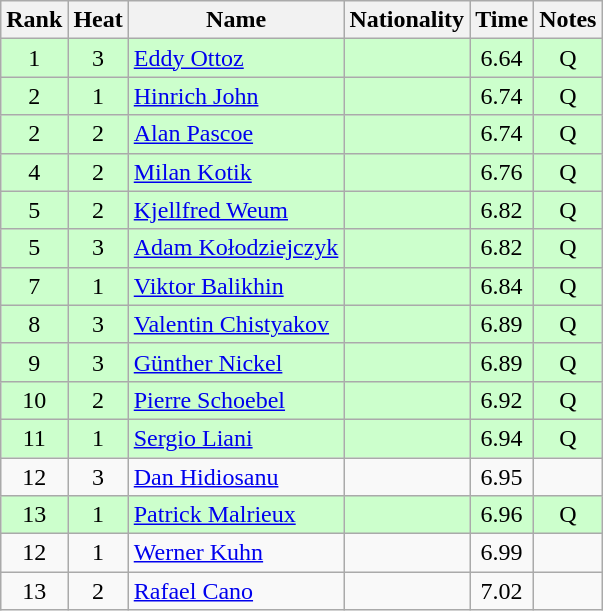<table class="wikitable sortable" style="text-align:center">
<tr>
<th>Rank</th>
<th>Heat</th>
<th>Name</th>
<th>Nationality</th>
<th>Time</th>
<th>Notes</th>
</tr>
<tr bgcolor=ccffcc>
<td>1</td>
<td>3</td>
<td align="left"><a href='#'>Eddy Ottoz</a></td>
<td align=left></td>
<td>6.64</td>
<td>Q</td>
</tr>
<tr bgcolor=ccffcc>
<td>2</td>
<td>1</td>
<td align="left"><a href='#'>Hinrich John</a></td>
<td align=left></td>
<td>6.74</td>
<td>Q</td>
</tr>
<tr bgcolor=ccffcc>
<td>2</td>
<td>2</td>
<td align="left"><a href='#'>Alan Pascoe</a></td>
<td align=left></td>
<td>6.74</td>
<td>Q</td>
</tr>
<tr bgcolor=ccffcc>
<td>4</td>
<td>2</td>
<td align="left"><a href='#'>Milan Kotik</a></td>
<td align=left></td>
<td>6.76</td>
<td>Q</td>
</tr>
<tr bgcolor=ccffcc>
<td>5</td>
<td>2</td>
<td align="left"><a href='#'>Kjellfred Weum</a></td>
<td align=left></td>
<td>6.82</td>
<td>Q</td>
</tr>
<tr bgcolor=ccffcc>
<td>5</td>
<td>3</td>
<td align="left"><a href='#'>Adam Kołodziejczyk</a></td>
<td align=left></td>
<td>6.82</td>
<td>Q</td>
</tr>
<tr bgcolor=ccffcc>
<td>7</td>
<td>1</td>
<td align="left"><a href='#'>Viktor Balikhin</a></td>
<td align=left></td>
<td>6.84</td>
<td>Q</td>
</tr>
<tr bgcolor=ccffcc>
<td>8</td>
<td>3</td>
<td align="left"><a href='#'>Valentin Chistyakov</a></td>
<td align=left></td>
<td>6.89</td>
<td>Q</td>
</tr>
<tr bgcolor=ccffcc>
<td>9</td>
<td>3</td>
<td align="left"><a href='#'>Günther Nickel</a></td>
<td align=left></td>
<td>6.89</td>
<td>Q</td>
</tr>
<tr bgcolor=ccffcc>
<td>10</td>
<td>2</td>
<td align="left"><a href='#'>Pierre Schoebel</a></td>
<td align=left></td>
<td>6.92</td>
<td>Q</td>
</tr>
<tr bgcolor=ccffcc>
<td>11</td>
<td>1</td>
<td align="left"><a href='#'>Sergio Liani</a></td>
<td align=left></td>
<td>6.94</td>
<td>Q</td>
</tr>
<tr>
<td>12</td>
<td>3</td>
<td align="left"><a href='#'>Dan Hidiosanu</a></td>
<td align=left></td>
<td>6.95</td>
<td></td>
</tr>
<tr bgcolor=ccffcc>
<td>13</td>
<td>1</td>
<td align="left"><a href='#'>Patrick Malrieux</a></td>
<td align=left></td>
<td>6.96</td>
<td>Q</td>
</tr>
<tr>
<td>12</td>
<td>1</td>
<td align="left"><a href='#'>Werner Kuhn</a></td>
<td align=left></td>
<td>6.99</td>
<td></td>
</tr>
<tr>
<td>13</td>
<td>2</td>
<td align="left"><a href='#'>Rafael Cano</a></td>
<td align=left></td>
<td>7.02</td>
<td></td>
</tr>
</table>
